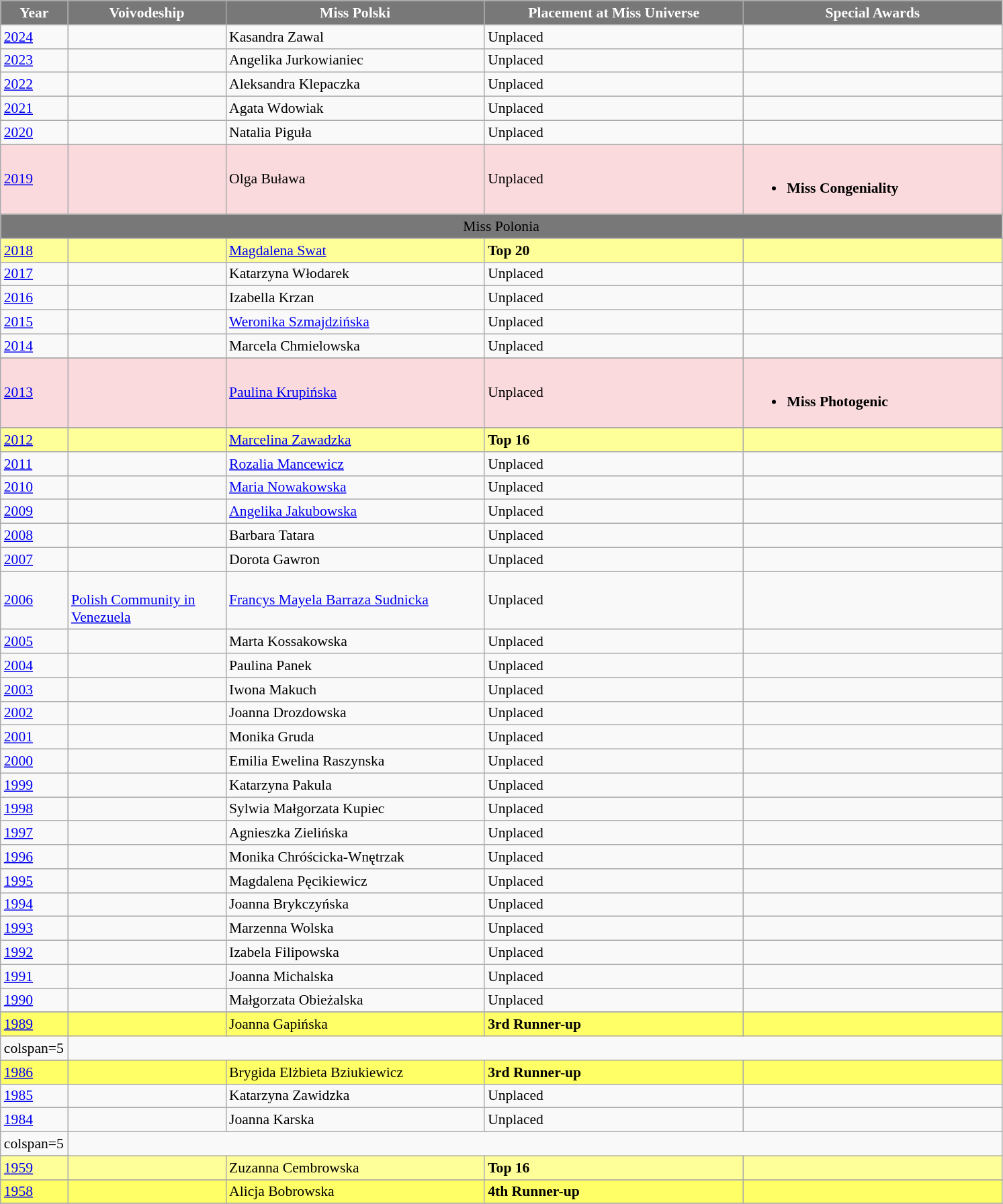<table class="wikitable " style="font-size: 90%;">
<tr>
<th width="60" style="background-color:#787878;color:#FFFFFF;">Year</th>
<th width="150" style="background-color:#787878;color:#FFFFFF;">Voivodeship</th>
<th width="250" style="background-color:#787878;color:#FFFFFF;">Miss Polski</th>
<th width="250" style="background-color:#787878;color:#FFFFFF;">Placement at Miss Universe</th>
<th width="250" style="background-color:#787878;color:#FFFFFF;">Special Awards</th>
</tr>
<tr>
<td><a href='#'>2024</a></td>
<td></td>
<td>Kasandra Zawal</td>
<td>Unplaced</td>
<td></td>
</tr>
<tr>
<td><a href='#'>2023</a></td>
<td></td>
<td>Angelika Jurkowianiec</td>
<td>Unplaced</td>
<td></td>
</tr>
<tr>
<td><a href='#'>2022</a></td>
<td></td>
<td>Aleksandra Klepaczka</td>
<td>Unplaced</td>
<td></td>
</tr>
<tr>
<td><a href='#'>2021</a></td>
<td></td>
<td>Agata Wdowiak</td>
<td>Unplaced</td>
<td></td>
</tr>
<tr>
<td><a href='#'>2020</a></td>
<td></td>
<td>Natalia Piguła</td>
<td>Unplaced</td>
<td></td>
</tr>
<tr style="background-color:#FADADD;">
<td><a href='#'>2019</a></td>
<td></td>
<td>Olga Buława</td>
<td>Unplaced</td>
<td align="left"><br><ul><li><strong>Miss Congeniality</strong></li></ul></td>
</tr>
<tr>
</tr>
<tr bgcolor="#787878" align="center">
<td colspan="5"><span>Miss Polonia</span></td>
</tr>
<tr>
</tr>
<tr style="background:#FFFF99;">
<td><a href='#'>2018</a></td>
<td></td>
<td><a href='#'>Magdalena Swat</a></td>
<td><strong>Top 20</strong></td>
<td></td>
</tr>
<tr>
<td><a href='#'>2017</a></td>
<td></td>
<td>Katarzyna Włodarek</td>
<td>Unplaced</td>
<td></td>
</tr>
<tr>
<td><a href='#'>2016</a></td>
<td></td>
<td>Izabella Krzan</td>
<td>Unplaced</td>
<td></td>
</tr>
<tr>
<td><a href='#'>2015</a></td>
<td></td>
<td><a href='#'>Weronika Szmajdzińska</a></td>
<td>Unplaced</td>
<td></td>
</tr>
<tr>
<td><a href='#'>2014</a></td>
<td></td>
<td>Marcela Chmielowska</td>
<td>Unplaced</td>
<td></td>
</tr>
<tr>
</tr>
<tr style="background-color:#FADADD;">
<td><a href='#'>2013</a></td>
<td></td>
<td><a href='#'>Paulina Krupińska</a></td>
<td>Unplaced</td>
<td align="left"><br><ul><li><strong>Miss Photogenic</strong></li></ul></td>
</tr>
<tr>
</tr>
<tr style="background-color:#FFFF99;">
<td><a href='#'>2012</a></td>
<td></td>
<td><a href='#'>Marcelina Zawadzka</a></td>
<td><strong>Top 16</strong></td>
<td></td>
</tr>
<tr>
<td><a href='#'>2011</a></td>
<td></td>
<td><a href='#'>Rozalia Mancewicz</a></td>
<td>Unplaced</td>
<td></td>
</tr>
<tr>
<td><a href='#'>2010</a></td>
<td></td>
<td><a href='#'>Maria Nowakowska</a></td>
<td>Unplaced</td>
<td></td>
</tr>
<tr>
<td><a href='#'>2009</a></td>
<td></td>
<td><a href='#'>Angelika Jakubowska</a></td>
<td>Unplaced</td>
<td></td>
</tr>
<tr>
<td><a href='#'>2008</a></td>
<td></td>
<td>Barbara Tatara</td>
<td>Unplaced</td>
<td></td>
</tr>
<tr>
<td><a href='#'>2007</a></td>
<td></td>
<td>Dorota Gawron</td>
<td>Unplaced</td>
<td></td>
</tr>
<tr>
<td><a href='#'>2006</a></td>
<td><br><a href='#'>Polish Community in Venezuela</a></td>
<td><a href='#'>Francys Mayela Barraza Sudnicka</a></td>
<td>Unplaced</td>
<td></td>
</tr>
<tr>
<td><a href='#'>2005</a></td>
<td></td>
<td>Marta Kossakowska</td>
<td>Unplaced</td>
<td></td>
</tr>
<tr>
<td><a href='#'>2004</a></td>
<td></td>
<td>Paulina Panek</td>
<td>Unplaced</td>
<td></td>
</tr>
<tr>
<td><a href='#'>2003</a></td>
<td></td>
<td>Iwona Makuch</td>
<td>Unplaced</td>
<td></td>
</tr>
<tr>
<td><a href='#'>2002</a></td>
<td></td>
<td>Joanna Drozdowska</td>
<td>Unplaced</td>
<td></td>
</tr>
<tr>
<td><a href='#'>2001</a></td>
<td></td>
<td>Monika Gruda</td>
<td>Unplaced</td>
<td></td>
</tr>
<tr>
<td><a href='#'>2000</a></td>
<td></td>
<td>Emilia Ewelina Raszynska</td>
<td>Unplaced</td>
<td></td>
</tr>
<tr>
<td><a href='#'>1999</a></td>
<td></td>
<td>Katarzyna Pakula</td>
<td>Unplaced</td>
<td></td>
</tr>
<tr>
<td><a href='#'>1998</a></td>
<td></td>
<td>Sylwia Małgorzata Kupiec</td>
<td>Unplaced</td>
<td></td>
</tr>
<tr>
<td><a href='#'>1997</a></td>
<td></td>
<td>Agnieszka Zielińska</td>
<td>Unplaced</td>
<td></td>
</tr>
<tr>
<td><a href='#'>1996</a></td>
<td></td>
<td>Monika Chróścicka-Wnętrzak</td>
<td>Unplaced</td>
<td></td>
</tr>
<tr>
<td><a href='#'>1995</a></td>
<td></td>
<td>Magdalena Pęcikiewicz</td>
<td>Unplaced</td>
<td></td>
</tr>
<tr>
<td><a href='#'>1994</a></td>
<td></td>
<td>Joanna Brykczyńska</td>
<td>Unplaced</td>
<td></td>
</tr>
<tr>
<td><a href='#'>1993</a></td>
<td></td>
<td>Marzenna Wolska</td>
<td>Unplaced</td>
<td></td>
</tr>
<tr>
<td><a href='#'>1992</a></td>
<td></td>
<td>Izabela Filipowska</td>
<td>Unplaced</td>
<td></td>
</tr>
<tr>
<td><a href='#'>1991</a></td>
<td></td>
<td>Joanna Michalska</td>
<td>Unplaced</td>
<td></td>
</tr>
<tr>
<td><a href='#'>1990</a></td>
<td></td>
<td>Małgorzata Obieżalska</td>
<td>Unplaced</td>
<td></td>
</tr>
<tr>
</tr>
<tr style="background-color:#FFFF66;">
<td><a href='#'>1989</a></td>
<td></td>
<td>Joanna Gapińska</td>
<td><strong>3rd Runner-up</strong></td>
<td></td>
</tr>
<tr>
<td>colspan=5 </td>
</tr>
<tr>
</tr>
<tr style="background-color:#FFFF66;">
<td><a href='#'>1986</a></td>
<td></td>
<td>Brygida Elżbieta Bziukiewicz</td>
<td><strong>3rd Runner-up</strong></td>
<td></td>
</tr>
<tr>
<td><a href='#'>1985</a></td>
<td></td>
<td>Katarzyna Zawidzka</td>
<td>Unplaced</td>
<td></td>
</tr>
<tr>
<td><a href='#'>1984</a></td>
<td></td>
<td>Joanna Karska</td>
<td>Unplaced</td>
<td></td>
</tr>
<tr>
<td>colspan=5 </td>
</tr>
<tr>
</tr>
<tr style="background-color:#FFFF99;">
<td><a href='#'>1959</a></td>
<td></td>
<td>Zuzanna Cembrowska</td>
<td><strong>Top 16</strong></td>
<td></td>
</tr>
<tr>
</tr>
<tr style="background-color:#FFFF66;">
<td><a href='#'>1958</a></td>
<td></td>
<td>Alicja Bobrowska</td>
<td><strong>4th Runner-up</strong></td>
<td></td>
</tr>
<tr>
</tr>
</table>
